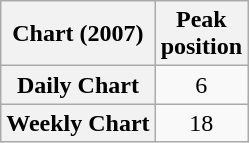<table class="wikitable plainrowheaders" style="text-align:center">
<tr>
<th>Chart (2007)</th>
<th>Peak<br>position</th>
</tr>
<tr>
<th scope="row">Daily Chart</th>
<td>6</td>
</tr>
<tr>
<th scope="row">Weekly Chart</th>
<td>18</td>
</tr>
</table>
